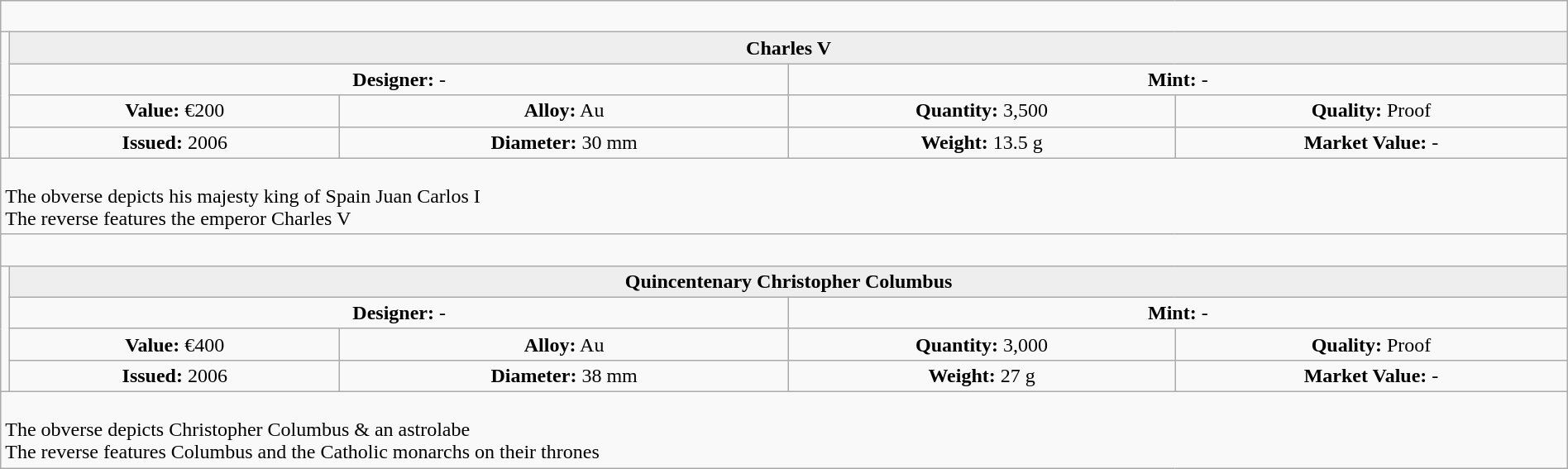<table class="wikitable" style="width:100%;">
<tr>
<td colspan="5" style="text-align:left;"> </td>
</tr>
<tr>
<td rowspan="4" style="text-align:center;"></td>
<th colspan="4"  style="text-align:center; background:#eee;">Charles V</th>
</tr>
<tr style="text-align:center;">
<td colspan="2"  style="width:50%; "><strong>Designer:</strong> -</td>
<td colspan="2"  style="width:50%; "><strong>Mint:</strong> -</td>
</tr>
<tr>
<td align=center><strong>Value:</strong> €200</td>
<td align=center><strong>Alloy:</strong> Au</td>
<td align=center><strong>Quantity:</strong> 3,500</td>
<td align=center><strong>Quality:</strong> Proof</td>
</tr>
<tr>
<td align=center><strong>Issued:</strong> 2006</td>
<td align=center><strong>Diameter:</strong> 30 mm</td>
<td align=center><strong>Weight:</strong> 13.5 g</td>
<td align=center><strong>Market Value:</strong> -</td>
</tr>
<tr>
<td colspan="5" style="text-align:left;"><br>The obverse depicts his majesty king of Spain Juan Carlos I<br>The reverse features the emperor Charles V</td>
</tr>
<tr>
<td colspan="5" style="text-align:left;"> </td>
</tr>
<tr>
<td rowspan="4" style="text-align:center;"></td>
<th colspan="4"  style="text-align:center; background:#eee;">Quincentenary Christopher Columbus</th>
</tr>
<tr style="text-align:center;">
<td colspan="2"  style="width:50%; "><strong>Designer:</strong> -</td>
<td colspan="2"  style="width:50%; "><strong>Mint:</strong> -</td>
</tr>
<tr>
<td align=center><strong>Value:</strong> €400</td>
<td align=center><strong>Alloy:</strong> Au</td>
<td align=center><strong>Quantity:</strong> 3,000</td>
<td align=center><strong>Quality:</strong> Proof</td>
</tr>
<tr>
<td align=center><strong>Issued:</strong> 2006</td>
<td align=center><strong>Diameter:</strong> 38 mm</td>
<td align=center><strong>Weight:</strong> 27 g</td>
<td align=center><strong>Market Value:</strong> -</td>
</tr>
<tr>
<td colspan="5" style="text-align:left;"><br>The obverse depicts Christopher Columbus & an astrolabe<br>The reverse features Columbus and the Catholic monarchs on their thrones</td>
</tr>
</table>
